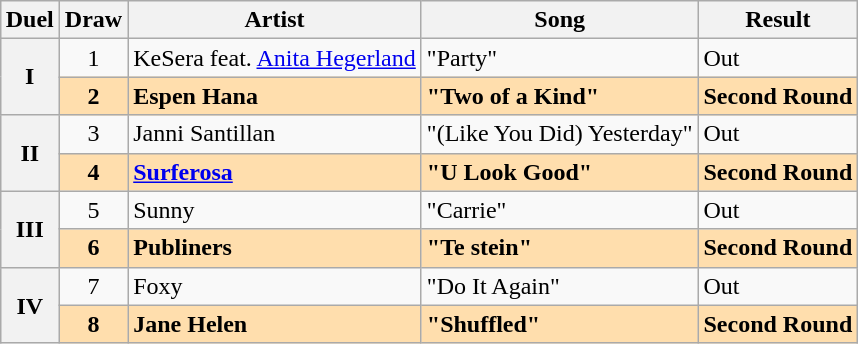<table class="sortable wikitable" style="margin: 1em auto 1em auto; text-align:center;">
<tr>
<th>Duel</th>
<th>Draw</th>
<th>Artist</th>
<th>Song</th>
<th>Result</th>
</tr>
<tr>
<th scope="row" rowspan="2">I</th>
<td>1</td>
<td align="left">KeSera feat. <a href='#'>Anita Hegerland</a></td>
<td align="left">"Party"</td>
<td style="text-align:left;">Out</td>
</tr>
<tr style="font-weight:bold; background:navajowhite;">
<td>2</td>
<td align="left">Espen Hana</td>
<td align="left">"Two of a Kind"</td>
<td style="text-align:left;">Second Round</td>
</tr>
<tr>
<th scope="row" rowspan="2">II</th>
<td>3</td>
<td align="left">Janni Santillan</td>
<td align="left">"(Like You Did) Yesterday"</td>
<td style="text-align:left;">Out</td>
</tr>
<tr style="font-weight:bold; background:navajowhite;">
<td>4</td>
<td align="left"><a href='#'>Surferosa</a></td>
<td align="left">"U Look Good"</td>
<td style="text-align:left;">Second Round</td>
</tr>
<tr>
<th scope="row" rowspan="2">III</th>
<td>5</td>
<td align="left">Sunny</td>
<td align="left">"Carrie"</td>
<td style="text-align:left;">Out</td>
</tr>
<tr style="font-weight:bold; background:navajowhite;">
<td>6</td>
<td align="left">Publiners</td>
<td align="left">"Te stein"</td>
<td style="text-align:left;">Second Round</td>
</tr>
<tr>
<th scope="row" rowspan="2">IV</th>
<td>7</td>
<td align="left">Foxy</td>
<td align="left">"Do It Again"</td>
<td style="text-align:left;">Out</td>
</tr>
<tr style="font-weight:bold; background:navajowhite;">
<td>8</td>
<td align="left">Jane Helen</td>
<td align="left">"Shuffled"</td>
<td style="text-align:left;">Second Round</td>
</tr>
</table>
